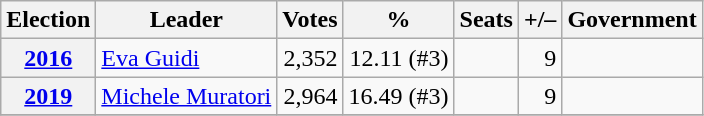<table class=wikitable style=text-align:right>
<tr>
<th>Election</th>
<th>Leader</th>
<th>Votes</th>
<th>%</th>
<th>Seats</th>
<th>+/–</th>
<th>Government</th>
</tr>
<tr>
<th><a href='#'>2016</a></th>
<td align=left rowspan=1><a href='#'>Eva Guidi</a></td>
<td>2,352</td>
<td>12.11 (#3)</td>
<td></td>
<td> 9</td>
<td></td>
</tr>
<tr>
<th><a href='#'>2019</a></th>
<td align=left rowspan=1><a href='#'>Michele Muratori</a></td>
<td>2,964</td>
<td>16.49 (#3)<br></td>
<td></td>
<td> 9</td>
<td></td>
</tr>
<tr>
</tr>
</table>
